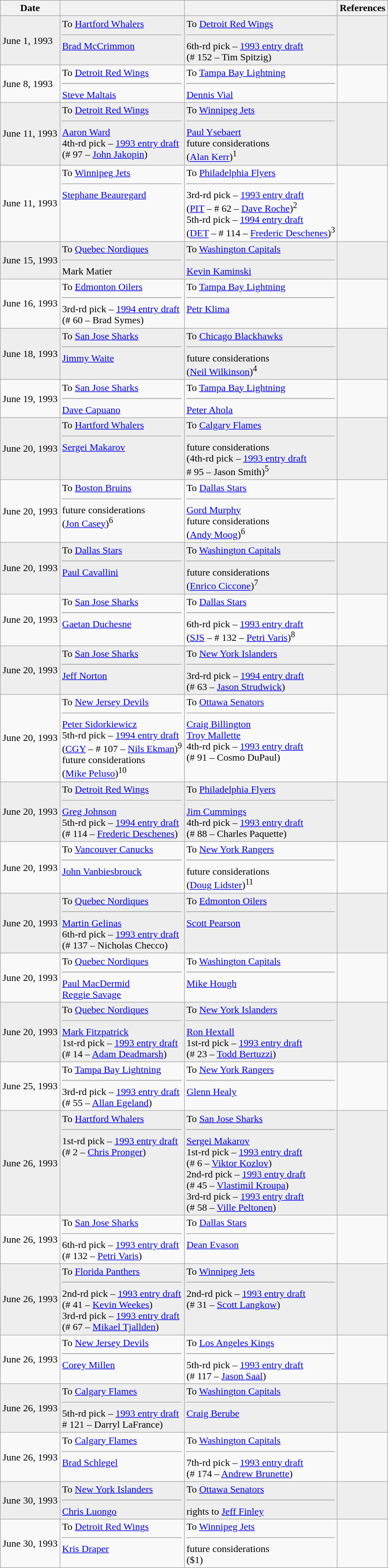<table class="wikitable">
<tr>
<th>Date</th>
<th></th>
<th></th>
<th>References</th>
</tr>
<tr bgcolor="#eeeeee">
<td>June 1, 1993</td>
<td valign="top">To <a href='#'>Hartford Whalers</a><hr><a href='#'>Brad McCrimmon</a></td>
<td valign="top">To <a href='#'>Detroit Red Wings</a><hr>6th-rd pick – <a href='#'>1993 entry draft</a><br>(# 152 – Tim Spitzig)</td>
<td></td>
</tr>
<tr>
<td>June 8, 1993</td>
<td valign="top">To <a href='#'>Detroit Red Wings</a><hr><a href='#'>Steve Maltais</a></td>
<td valign="top">To <a href='#'>Tampa Bay Lightning</a><hr><a href='#'>Dennis Vial</a></td>
<td></td>
</tr>
<tr bgcolor="#eeeeee">
<td>June 11, 1993</td>
<td valign="top">To <a href='#'>Detroit Red Wings</a><hr><a href='#'>Aaron Ward</a><br>4th-rd pick – <a href='#'>1993 entry draft</a><br>(# 97 – <a href='#'>John Jakopin</a>)</td>
<td valign="top">To <a href='#'>Winnipeg Jets</a><hr><a href='#'>Paul Ysebaert</a><br>future considerations<br>(<a href='#'>Alan Kerr</a>)<sup>1</sup></td>
<td></td>
</tr>
<tr>
<td>June 11, 1993</td>
<td valign="top">To <a href='#'>Winnipeg Jets</a><hr><a href='#'>Stephane Beauregard</a></td>
<td valign="top">To <a href='#'>Philadelphia Flyers</a><hr>3rd-rd pick – <a href='#'>1993 entry draft</a><br>(<a href='#'>PIT</a> – # 62 – <a href='#'>Dave Roche</a>)<sup>2</sup><br>5th-rd pick – <a href='#'>1994 entry draft</a><br>(<a href='#'>DET</a> – # 114 – <a href='#'>Frederic Deschenes</a>)<sup>3</sup></td>
<td></td>
</tr>
<tr bgcolor="#eeeeee">
<td>June 15, 1993</td>
<td valign="top">To <a href='#'>Quebec Nordiques</a><hr>Mark Matier</td>
<td valign="top">To <a href='#'>Washington Capitals</a><hr><a href='#'>Kevin Kaminski</a></td>
<td></td>
</tr>
<tr>
<td>June 16, 1993</td>
<td valign="top">To <a href='#'>Edmonton Oilers</a><hr>3rd-rd pick – <a href='#'>1994 entry draft</a><br>(# 60 – Brad Symes)</td>
<td valign="top">To <a href='#'>Tampa Bay Lightning</a><hr><a href='#'>Petr Klima</a></td>
<td></td>
</tr>
<tr bgcolor="#eeeeee">
<td>June 18, 1993</td>
<td valign="top">To <a href='#'>San Jose Sharks</a><hr><a href='#'>Jimmy Waite</a></td>
<td valign="top">To <a href='#'>Chicago Blackhawks</a><hr>future considerations<br>(<a href='#'>Neil Wilkinson</a>)<sup>4</sup></td>
<td></td>
</tr>
<tr>
<td>June 19, 1993</td>
<td valign="top">To <a href='#'>San Jose Sharks</a><hr><a href='#'>Dave Capuano</a></td>
<td valign="top">To <a href='#'>Tampa Bay Lightning</a><hr><a href='#'>Peter Ahola</a></td>
<td></td>
</tr>
<tr bgcolor="#eeeeee">
<td>June 20, 1993</td>
<td valign="top">To <a href='#'>Hartford Whalers</a><hr><a href='#'>Sergei Makarov</a></td>
<td valign="top">To <a href='#'>Calgary Flames</a><hr>future considerations<br>(4th-rd pick – <a href='#'>1993 entry draft</a><br># 95 – Jason Smith)<sup>5</sup></td>
<td></td>
</tr>
<tr>
<td>June 20, 1993</td>
<td valign="top">To <a href='#'>Boston Bruins</a><hr>future considerations<br>(<a href='#'>Jon Casey</a>)<sup>6</sup></td>
<td valign="top">To <a href='#'>Dallas Stars</a><hr><a href='#'>Gord Murphy</a><br>future considerations<br>(<a href='#'>Andy Moog</a>)<sup>6</sup></td>
<td></td>
</tr>
<tr bgcolor="#eeeeee">
<td>June 20, 1993</td>
<td valign="top">To <a href='#'>Dallas Stars</a><hr><a href='#'>Paul Cavallini</a></td>
<td valign="top">To <a href='#'>Washington Capitals</a><hr>future considerations<br>(<a href='#'>Enrico Ciccone</a>)<sup>7</sup></td>
<td></td>
</tr>
<tr>
<td>June 20, 1993</td>
<td valign="top">To <a href='#'>San Jose Sharks</a><hr><a href='#'>Gaetan Duchesne</a></td>
<td valign="top">To <a href='#'>Dallas Stars</a><hr>6th-rd pick – <a href='#'>1993 entry draft</a><br>(<a href='#'>SJS</a> – # 132 – <a href='#'>Petri Varis</a>)<sup>8</sup></td>
<td></td>
</tr>
<tr bgcolor="#eeeeee">
<td>June 20, 1993</td>
<td valign="top">To <a href='#'>San Jose Sharks</a><hr><a href='#'>Jeff Norton</a></td>
<td valign="top">To <a href='#'>New York Islanders</a><hr>3rd-rd pick – <a href='#'>1994 entry draft</a><br>(# 63 – <a href='#'>Jason Strudwick</a>)</td>
<td></td>
</tr>
<tr>
<td>June 20, 1993</td>
<td valign="top">To <a href='#'>New Jersey Devils</a><hr><a href='#'>Peter Sidorkiewicz</a><br>5th-rd pick – <a href='#'>1994 entry draft</a><br>(<a href='#'>CGY</a> – # 107 – <a href='#'>Nils Ekman</a>)<sup>9</sup><br>future considerations<br>(<a href='#'>Mike Peluso</a>)<sup>10</sup></td>
<td valign="top">To <a href='#'>Ottawa Senators</a><hr><a href='#'>Craig Billington</a><br><a href='#'>Troy Mallette</a><br>4th-rd pick – <a href='#'>1993 entry draft</a><br>(# 91 – Cosmo DuPaul)</td>
<td></td>
</tr>
<tr bgcolor="#eeeeee">
<td>June 20, 1993</td>
<td valign="top">To <a href='#'>Detroit Red Wings</a><hr><a href='#'>Greg Johnson</a><br>5th-rd pick – <a href='#'>1994 entry draft</a><br>(# 114 – <a href='#'>Frederic Deschenes</a>)</td>
<td valign="top">To <a href='#'>Philadelphia Flyers</a><hr><a href='#'>Jim Cummings</a><br>4th-rd pick – <a href='#'>1993 entry draft</a><br>(# 88 – Charles Paquette)</td>
<td></td>
</tr>
<tr>
<td>June 20, 1993</td>
<td valign="top">To <a href='#'>Vancouver Canucks</a><hr><a href='#'>John Vanbiesbrouck</a></td>
<td valign="top">To <a href='#'>New York Rangers</a><hr>future considerations<br>(<a href='#'>Doug Lidster</a>)<sup>11</sup></td>
<td></td>
</tr>
<tr bgcolor="#eeeeee">
<td>June 20, 1993</td>
<td valign="top">To <a href='#'>Quebec Nordiques</a><hr><a href='#'>Martin Gelinas</a><br>6th-rd pick – <a href='#'>1993 entry draft</a><br>(# 137 – Nicholas Checco)</td>
<td valign="top">To <a href='#'>Edmonton Oilers</a><hr><a href='#'>Scott Pearson</a></td>
<td></td>
</tr>
<tr>
<td>June 20, 1993</td>
<td valign="top">To <a href='#'>Quebec Nordiques</a><hr><a href='#'>Paul MacDermid</a><br><a href='#'>Reggie Savage</a></td>
<td valign="top">To <a href='#'>Washington Capitals</a><hr><a href='#'>Mike Hough</a></td>
<td></td>
</tr>
<tr bgcolor="#eeeeee">
<td>June 20, 1993</td>
<td valign="top">To <a href='#'>Quebec Nordiques</a><hr><a href='#'>Mark Fitzpatrick</a><br>1st-rd pick – <a href='#'>1993 entry draft</a><br>(# 14 – <a href='#'>Adam Deadmarsh</a>)</td>
<td valign="top">To <a href='#'>New York Islanders</a><hr><a href='#'>Ron Hextall</a><br>1st-rd pick – <a href='#'>1993 entry draft</a><br>(# 23 – <a href='#'>Todd Bertuzzi</a>)</td>
<td></td>
</tr>
<tr>
<td>June 25, 1993</td>
<td valign="top">To <a href='#'>Tampa Bay Lightning</a><hr>3rd-rd pick – <a href='#'>1993 entry draft</a><br>(# 55 – <a href='#'>Allan Egeland</a>)</td>
<td valign="top">To <a href='#'>New York Rangers</a><hr><a href='#'>Glenn Healy</a></td>
<td></td>
</tr>
<tr bgcolor="#eeeeee">
<td>June 26, 1993</td>
<td valign="top">To <a href='#'>Hartford Whalers</a><hr>1st-rd pick – <a href='#'>1993 entry draft</a><br>(# 2 – <a href='#'>Chris Pronger</a>)</td>
<td valign="top">To <a href='#'>San Jose Sharks</a><hr><a href='#'>Sergei Makarov</a><br>1st-rd pick – <a href='#'>1993 entry draft</a><br>(# 6 – <a href='#'>Viktor Kozlov</a>)<br>2nd-rd pick – <a href='#'>1993 entry draft</a><br>(# 45 – <a href='#'>Vlastimil Kroupa</a>)<br>3rd-rd pick – <a href='#'>1993 entry draft</a><br>(# 58 – <a href='#'>Ville Peltonen</a>)</td>
<td></td>
</tr>
<tr>
<td>June 26, 1993</td>
<td valign="top">To <a href='#'>San Jose Sharks</a><hr>6th-rd pick – <a href='#'>1993 entry draft</a><br>(# 132 – <a href='#'>Petri Varis</a>)</td>
<td valign="top">To <a href='#'>Dallas Stars</a><hr><a href='#'>Dean Evason</a></td>
<td></td>
</tr>
<tr bgcolor="#eeeeee">
<td>June 26, 1993</td>
<td valign="top">To <a href='#'>Florida Panthers</a><hr>2nd-rd pick – <a href='#'>1993 entry draft</a><br>(# 41 – <a href='#'>Kevin Weekes</a>)<br>3rd-rd pick – <a href='#'>1993 entry draft</a><br>(# 67 – <a href='#'>Mikael Tjallden</a>)</td>
<td valign="top">To <a href='#'>Winnipeg Jets</a><hr>2nd-rd pick – <a href='#'>1993 entry draft</a><br>(# 31 – <a href='#'>Scott Langkow</a>)</td>
<td></td>
</tr>
<tr>
<td>June 26, 1993</td>
<td valign="top">To <a href='#'>New Jersey Devils</a><hr><a href='#'>Corey Millen</a></td>
<td valign="top">To <a href='#'>Los Angeles Kings</a><hr>5th-rd pick – <a href='#'>1993 entry draft</a><br>(# 117 – <a href='#'>Jason Saal</a>)</td>
<td></td>
</tr>
<tr bgcolor="#eeeeee">
<td>June 26, 1993</td>
<td valign="top">To <a href='#'>Calgary Flames</a><hr>5th-rd pick – <a href='#'>1993 entry draft</a><br># 121 – Darryl LaFrance)</td>
<td valign="top">To <a href='#'>Washington Capitals</a><hr><a href='#'>Craig Berube</a></td>
<td></td>
</tr>
<tr>
<td>June 26, 1993</td>
<td valign="top">To <a href='#'>Calgary Flames</a><hr><a href='#'>Brad Schlegel</a></td>
<td valign="top">To <a href='#'>Washington Capitals</a><hr>7th-rd pick – <a href='#'>1993 entry draft</a><br>(# 174 – <a href='#'>Andrew Brunette</a>)</td>
<td></td>
</tr>
<tr bgcolor="#eeeeee">
<td>June 30, 1993</td>
<td valign="top">To <a href='#'>New York Islanders</a><hr><a href='#'>Chris Luongo</a></td>
<td valign="top">To <a href='#'>Ottawa Senators</a><hr>rights to <a href='#'>Jeff Finley</a></td>
<td></td>
</tr>
<tr>
<td>June 30, 1993</td>
<td valign="top">To <a href='#'>Detroit Red Wings</a><hr><a href='#'>Kris Draper</a></td>
<td valign="top">To <a href='#'>Winnipeg Jets</a><hr>future considerations<br>($1)</td>
<td></td>
</tr>
</table>
